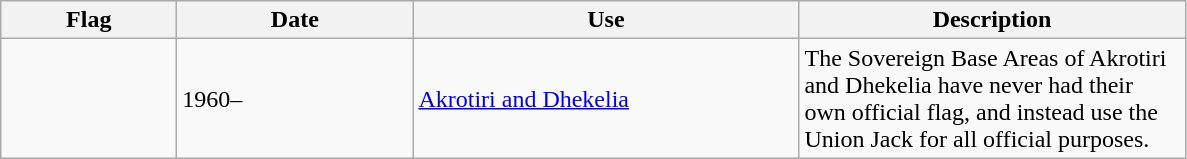<table class="wikitable">
<tr style="background:#efefef;">
<th style="width:110px;">Flag</th>
<th style="width:150px;">Date</th>
<th style="width:250px;">Use</th>
<th style="width:250px;">Description</th>
</tr>
<tr>
<td></td>
<td>1960–</td>
<td><a href='#'>Akrotiri and Dhekelia</a></td>
<td>The Sovereign Base Areas of Akrotiri and Dhekelia have never had their own official flag, and instead use the Union Jack for all official purposes.</td>
</tr>
</table>
